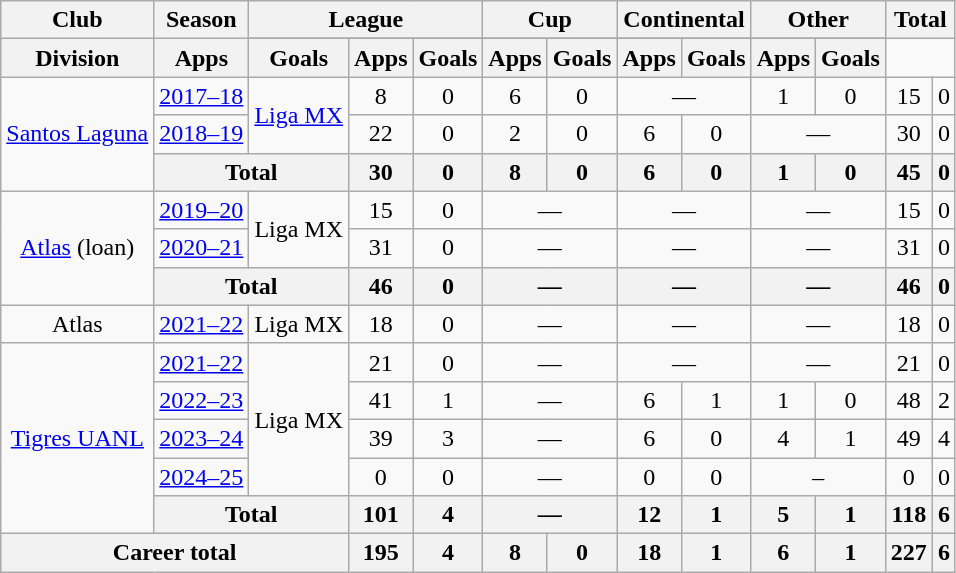<table class=wikitable style=text-align:center>
<tr>
<th rowspan=2>Club</th>
<th rowspan=2>Season</th>
<th colspan=3>League</th>
<th colspan=2>Cup</th>
<th colspan=2>Continental</th>
<th colspan=2>Other</th>
<th colspan=2>Total</th>
</tr>
<tr>
</tr>
<tr>
<th>Division</th>
<th>Apps</th>
<th>Goals</th>
<th>Apps</th>
<th>Goals</th>
<th>Apps</th>
<th>Goals</th>
<th>Apps</th>
<th>Goals</th>
<th>Apps</th>
<th>Goals</th>
</tr>
<tr>
<td rowspan="3"><a href='#'>Santos Laguna</a></td>
<td><a href='#'>2017–18</a></td>
<td rowspan="2"><a href='#'>Liga MX</a></td>
<td>8</td>
<td>0</td>
<td>6</td>
<td>0</td>
<td colspan="2">—</td>
<td>1</td>
<td>0</td>
<td>15</td>
<td>0</td>
</tr>
<tr>
<td><a href='#'>2018–19</a></td>
<td>22</td>
<td>0</td>
<td>2</td>
<td>0</td>
<td>6</td>
<td>0</td>
<td colspan="2">—</td>
<td>30</td>
<td>0</td>
</tr>
<tr>
<th colspan="2">Total</th>
<th>30</th>
<th>0</th>
<th>8</th>
<th>0</th>
<th>6</th>
<th>0</th>
<th>1</th>
<th>0</th>
<th>45</th>
<th>0</th>
</tr>
<tr>
<td rowspan="3"><a href='#'>Atlas</a> (loan)</td>
<td><a href='#'>2019–20</a></td>
<td rowspan="2">Liga MX</td>
<td>15</td>
<td>0</td>
<td colspan=2>—</td>
<td colspan=2>—</td>
<td colspan=2>—</td>
<td>15</td>
<td>0</td>
</tr>
<tr>
<td><a href='#'>2020–21</a></td>
<td>31</td>
<td>0</td>
<td colspan=2>—</td>
<td colspan=2>—</td>
<td colspan="2">—</td>
<td>31</td>
<td>0</td>
</tr>
<tr>
<th colspan="2">Total</th>
<th>46</th>
<th>0</th>
<th colspan="2">—</th>
<th colspan="2">—</th>
<th colspan="2">—</th>
<th>46</th>
<th>0</th>
</tr>
<tr>
<td>Atlas</td>
<td><a href='#'>2021–22</a></td>
<td>Liga MX</td>
<td>18</td>
<td>0</td>
<td colspan=2>—</td>
<td colspan=2>—</td>
<td colspan=2>—</td>
<td>18</td>
<td>0</td>
</tr>
<tr>
<td rowspan="5"><a href='#'>Tigres UANL</a></td>
<td><a href='#'>2021–22</a></td>
<td rowspan="4">Liga MX</td>
<td>21</td>
<td>0</td>
<td colspan=2>—</td>
<td colspan=2>—</td>
<td colspan=2>—</td>
<td>21</td>
<td>0</td>
</tr>
<tr>
<td><a href='#'>2022–23</a></td>
<td>41</td>
<td>1</td>
<td colspan=2>—</td>
<td>6</td>
<td>1</td>
<td>1</td>
<td>0</td>
<td>48</td>
<td>2</td>
</tr>
<tr>
<td><a href='#'>2023–24</a></td>
<td>39</td>
<td>3</td>
<td colspan=2>—</td>
<td>6</td>
<td>0</td>
<td>4</td>
<td>1</td>
<td>49</td>
<td>4</td>
</tr>
<tr>
<td><a href='#'>2024–25</a></td>
<td>0</td>
<td>0</td>
<td colspan="2">—</td>
<td>0</td>
<td>0</td>
<td colspan="2">–</td>
<td>0</td>
<td>0</td>
</tr>
<tr>
<th colspan="2">Total</th>
<th>101</th>
<th>4</th>
<th colspan="2">—</th>
<th>12</th>
<th>1</th>
<th>5</th>
<th>1</th>
<th>118</th>
<th>6</th>
</tr>
<tr>
<th colspan="3">Career total</th>
<th>195</th>
<th>4</th>
<th>8</th>
<th>0</th>
<th>18</th>
<th>1</th>
<th>6</th>
<th>1</th>
<th>227</th>
<th>6</th>
</tr>
</table>
